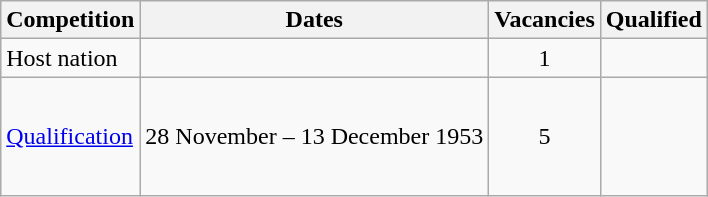<table class="wikitable">
<tr>
<th>Competition</th>
<th>Dates</th>
<th>Vacancies</th>
<th>Qualified</th>
</tr>
<tr>
<td>Host nation</td>
<td></td>
<td style="text-align: center;">1</td>
<td></td>
</tr>
<tr>
<td><a href='#'>Qualification</a></td>
<td>28 November – 13 December 1953</td>
<td style="text-align: center;">5</td>
<td><br><br><br><br></td>
</tr>
</table>
